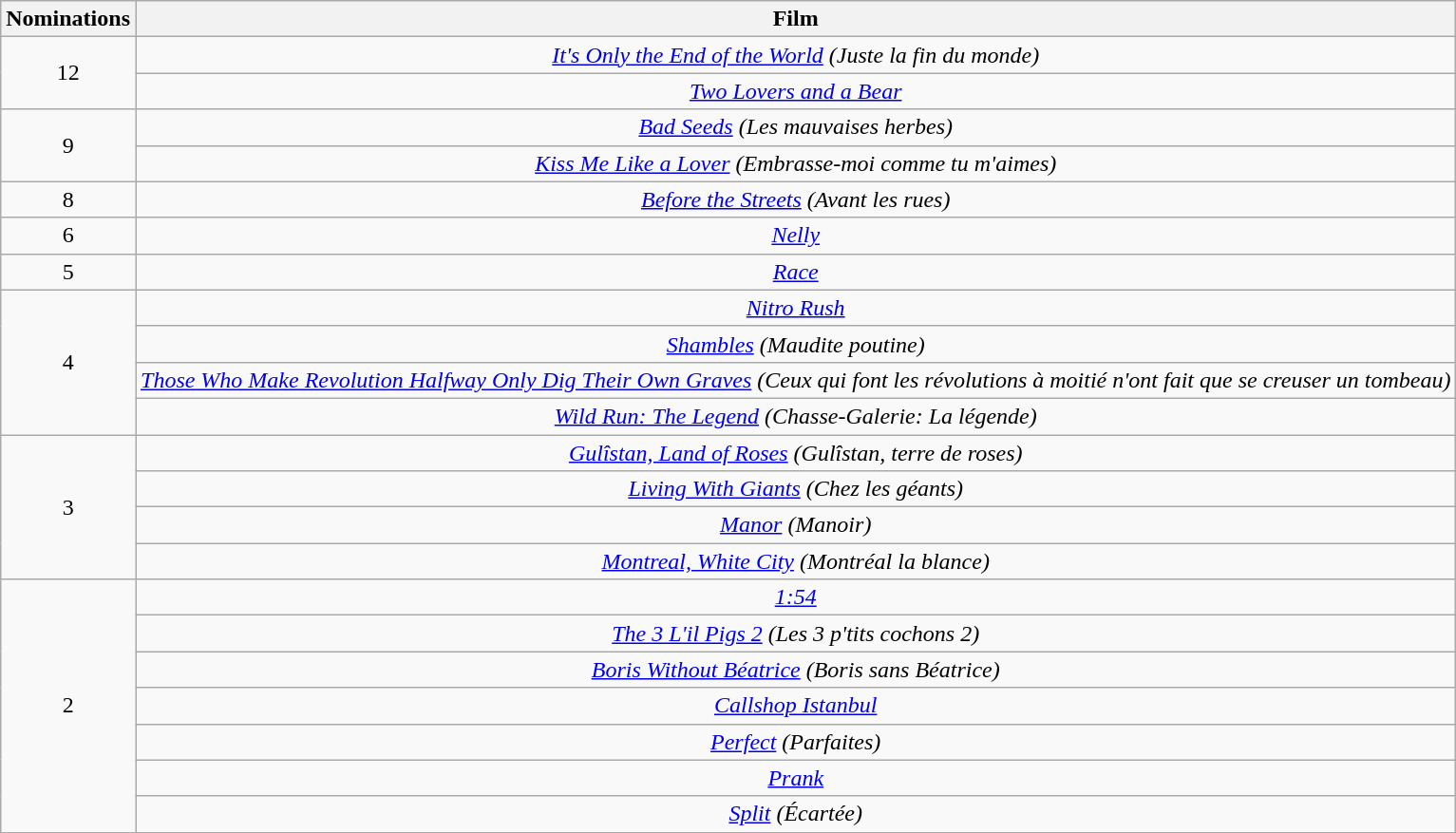<table class="wikitable" style="text-align:center;">
<tr>
<th scope="col" width="10">Nominations</th>
<th scope="col" align="center">Film</th>
</tr>
<tr>
<td rowspan="2" style="text-align:center;">12</td>
<td><em><a href='#'>It's Only the End of the World</a> (Juste la fin du monde)</em></td>
</tr>
<tr>
<td><em><a href='#'>Two Lovers and a Bear</a></em></td>
</tr>
<tr>
<td rowspan="2" style="text-align:center;">9</td>
<td><em><a href='#'>Bad Seeds</a> (Les mauvaises herbes)</em></td>
</tr>
<tr>
<td><em><a href='#'>Kiss Me Like a Lover</a> (Embrasse-moi comme tu m'aimes)</em></td>
</tr>
<tr>
<td rowspan="1" style="text-align:center;">8</td>
<td><em><a href='#'>Before the Streets</a> (Avant les rues)</em></td>
</tr>
<tr>
<td rowspan="1" style="text-align:center;">6</td>
<td><em><a href='#'>Nelly</a></em></td>
</tr>
<tr>
<td rowspan="1" style="text-align:center;">5</td>
<td><em><a href='#'>Race</a></em></td>
</tr>
<tr>
<td rowspan="4" style="text-align:center;">4</td>
<td><em><a href='#'>Nitro Rush</a></em></td>
</tr>
<tr>
<td><em><a href='#'>Shambles</a> (Maudite poutine)</em></td>
</tr>
<tr>
<td><em><a href='#'>Those Who Make Revolution Halfway Only Dig Their Own Graves</a> (Ceux qui font les révolutions à moitié n'ont fait que se creuser un tombeau)</em></td>
</tr>
<tr>
<td><em><a href='#'>Wild Run: The Legend</a> (Chasse-Galerie: La légende)</em></td>
</tr>
<tr>
<td rowspan="4" style="text-align:center;">3</td>
<td><em><a href='#'>Gulîstan, Land of Roses</a> (Gulîstan, terre de roses)</em></td>
</tr>
<tr>
<td><em><a href='#'>Living With Giants</a> (Chez les géants)</em></td>
</tr>
<tr>
<td><em><a href='#'>Manor</a> (Manoir)</em></td>
</tr>
<tr>
<td><em><a href='#'>Montreal, White City</a> (Montréal la blance)</em></td>
</tr>
<tr>
<td rowspan="7" style="text-align:center;">2</td>
<td><em><a href='#'>1:54</a></em></td>
</tr>
<tr>
<td><em><a href='#'>The 3 L'il Pigs 2</a> (Les 3 p'tits cochons 2)</em></td>
</tr>
<tr>
<td><em><a href='#'>Boris Without Béatrice</a> (Boris sans Béatrice)</em></td>
</tr>
<tr>
<td><em><a href='#'>Callshop Istanbul</a></em></td>
</tr>
<tr>
<td><em><a href='#'>Perfect</a> (Parfaites)</em></td>
</tr>
<tr>
<td><em><a href='#'>Prank</a></em></td>
</tr>
<tr>
<td><em><a href='#'>Split</a> (Écartée)</em></td>
</tr>
<tr>
</tr>
</table>
